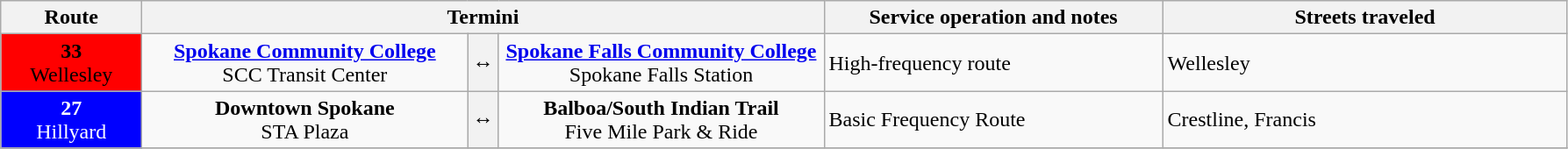<table class=wikitable style="font-size: 100%;" text-valign="center"|>
<tr>
<th width="100px">Route</th>
<th colspan=3>Termini</th>
<th width="250px">Service operation and notes</th>
<th width="300px">Streets traveled</th>
</tr>
<tr>
<td style="background:red; color:black" align="center" valign=center><div><strong>33</strong><br>Wellesley</div></td>
<td ! width="240px" align="center"><strong><a href='#'>Spokane Community College</a></strong><br>SCC Transit Center<br></td>
<th><span>↔</span></th>
<td ! width="240px" align="center"><strong><a href='#'>Spokane Falls Community College</a></strong><br>Spokane Falls Station<br></td>
<td>High-frequency route</td>
<td>Wellesley</td>
</tr>
<tr>
<td style="background:blue; color:white" align="center" valign=center><div><strong>27</strong><br>Hillyard</div></td>
<td ! width="240px" align="center"><strong>Downtown Spokane</strong> <br>STA Plaza<br></td>
<th><span>↔</span></th>
<td ! width="240px" align="center"><strong>Balboa/South Indian Trail</strong><br>Five Mile Park & Ride<br></td>
<td>Basic Frequency Route</td>
<td>Crestline, Francis</td>
</tr>
<tr>
</tr>
</table>
